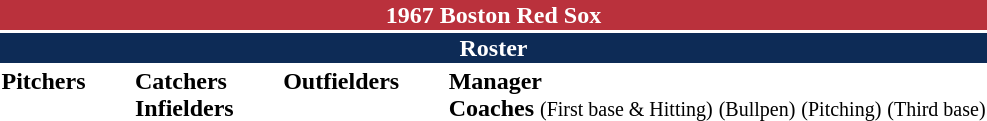<table class="toccolours" style="text-align: left;">
<tr>
<th colspan="10" style="background:#ba313c; color:white; text-align:center;">1967 Boston Red Sox</th>
</tr>
<tr>
<td colspan="10" style="background:#0d2b56; color:white; text-align:center;"><strong>Roster</strong></td>
</tr>
<tr>
<td valign="top"><strong>Pitchers</strong><br>









 






</td>
<td style="width:25px;"></td>
<td valign="top"><strong>Catchers</strong><br>



<strong>Infielders</strong> 








</td>
<td style="width:25px;"></td>
<td valign="top"><strong>Outfielders</strong><br>






</td>
<td style="width:25px;"></td>
<td valign="top"><strong>Manager</strong><br> 
<strong>Coaches</strong>
 <small>(First base & Hitting)</small>
 <small>(Bullpen)</small>
 <small>(Pitching)</small>
 <small>(Third base)</small></td>
</tr>
</table>
